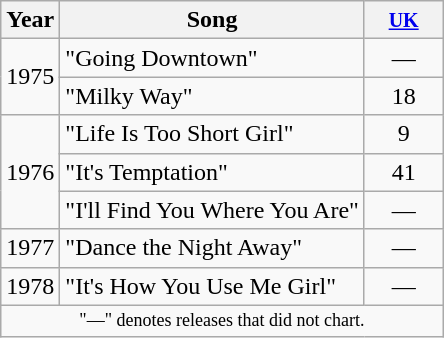<table class="wikitable">
<tr>
<th>Year</th>
<th>Song</th>
<th style="width:45px;"><small><a href='#'>UK</a></small><br></th>
</tr>
<tr>
<td rowspan="2">1975</td>
<td>"Going Downtown"</td>
<td align=center>—</td>
</tr>
<tr>
<td>"Milky Way"</td>
<td align=center>18</td>
</tr>
<tr>
<td rowspan="3">1976</td>
<td>"Life Is Too Short Girl"</td>
<td align=center>9</td>
</tr>
<tr>
<td>"It's Temptation"</td>
<td align=center>41</td>
</tr>
<tr>
<td>"I'll Find You Where You Are"</td>
<td align=center>—</td>
</tr>
<tr>
<td rowspan="1">1977</td>
<td>"Dance the Night Away"</td>
<td align=center>—</td>
</tr>
<tr>
<td rowspan="1">1978</td>
<td>"It's How You Use Me Girl"</td>
<td align=center>—</td>
</tr>
<tr>
<td colspan="7" style="text-align:center; font-size:9pt;">"—" denotes releases that did not chart.</td>
</tr>
</table>
